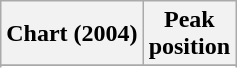<table class="wikitable sortable plainrowheaders" style="text-align:center">
<tr>
<th scope="col">Chart (2004)</th>
<th scope="col">Peak<br> position</th>
</tr>
<tr>
</tr>
<tr>
</tr>
<tr>
</tr>
<tr>
</tr>
</table>
